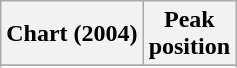<table class="wikitable">
<tr>
<th>Chart (2004)</th>
<th>Peak<br>position</th>
</tr>
<tr>
</tr>
<tr>
</tr>
</table>
